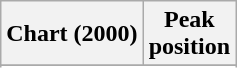<table class="wikitable sortable plainrowheaders" style="text-align:center">
<tr>
<th scope="col">Chart (2000)</th>
<th scope="col">Peak<br>position</th>
</tr>
<tr>
</tr>
<tr>
</tr>
<tr>
</tr>
</table>
